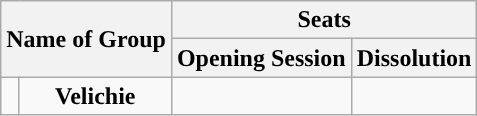<table class="wikitable">
<tr>
<th colspan="2" rowspan="2">Name of Group</th>
<th colspan="2">Seats</th>
</tr>
<tr>
<th>Opening Session</th>
<th>Dissolution</th>
</tr>
<tr>
<td style="color:inherit;background:"></td>
<td style="text-align:center"><strong>Velichie</strong></td>
<td></td>
<td></td>
</tr>
</table>
